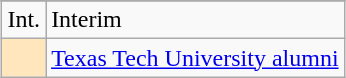<table class="wikitable" style="margin:1em auto;">
<tr>
</tr>
<tr>
<td>Int.</td>
<td>Interim</td>
</tr>
<tr>
<td bgcolor="#ffe6bd"></td>
<td><a href='#'>Texas Tech University alumni</a></td>
</tr>
</table>
